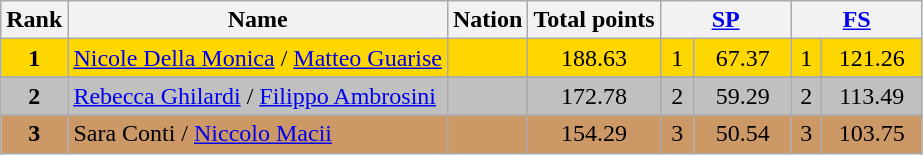<table class="wikitable sortable">
<tr>
<th>Rank</th>
<th>Name</th>
<th>Nation</th>
<th>Total points</th>
<th colspan="2" width="80px"><a href='#'>SP</a></th>
<th colspan="2" width="80px"><a href='#'>FS</a></th>
</tr>
<tr bgcolor="gold">
<td align="center"><strong>1</strong></td>
<td><a href='#'>Nicole Della Monica</a> / <a href='#'>Matteo Guarise</a></td>
<td></td>
<td align="center">188.63</td>
<td align="center">1</td>
<td align="center">67.37</td>
<td align="center">1</td>
<td align="center">121.26</td>
</tr>
<tr>
</tr>
<tr bgcolor="silver">
<td align="center"><strong>2</strong></td>
<td><a href='#'>Rebecca Ghilardi</a> / <a href='#'>Filippo Ambrosini</a></td>
<td></td>
<td align="center">172.78</td>
<td align="center">2</td>
<td align="center">59.29</td>
<td align="center">2</td>
<td align="center">113.49</td>
</tr>
<tr>
</tr>
<tr bgcolor="cc9966">
<td align="center"><strong>3</strong></td>
<td>Sara Conti / <a href='#'>Niccolo Macii</a></td>
<td></td>
<td align="center">154.29</td>
<td align="center">3</td>
<td align="center">50.54</td>
<td align="center">3</td>
<td align="center">103.75</td>
</tr>
</table>
